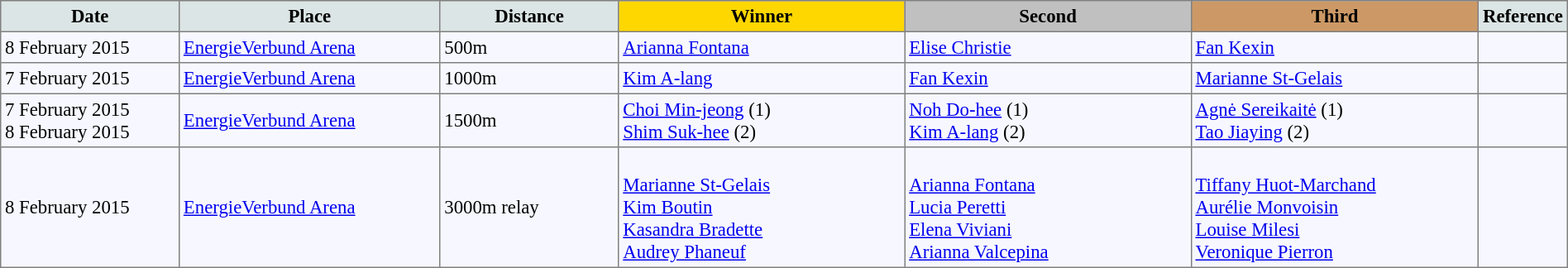<table bgcolor="#f7f8ff" cellpadding="3" cellspacing="0" border="1" style="font-size: 95%; border: gray solid 1px; border-collapse: collapse;">
<tr bgcolor="#CCCCCC">
<td align="center" bgcolor="#DCE5E5" width="150"><strong>Date</strong></td>
<td align="center" bgcolor="#DCE5E5" width="220"><strong>Place</strong></td>
<td align="center" bgcolor="#DCE5E5" width="150"><strong>Distance</strong></td>
<td align="center" bgcolor="gold" width="250"><strong>Winner</strong></td>
<td align="center" bgcolor="silver" width="250"><strong>Second</strong></td>
<td align="center" bgcolor="CC9966" width="250"><strong>Third</strong></td>
<td align="center" bgcolor="#DCE5E5" width="30"><strong>Reference</strong></td>
</tr>
<tr align="left">
<td>8 February 2015</td>
<td><a href='#'>EnergieVerbund Arena</a></td>
<td>500m</td>
<td> <a href='#'>Arianna Fontana</a></td>
<td> <a href='#'>Elise Christie</a></td>
<td> <a href='#'>Fan Kexin</a></td>
<td></td>
</tr>
<tr align="left">
<td>7 February 2015</td>
<td><a href='#'>EnergieVerbund Arena</a></td>
<td>1000m</td>
<td> <a href='#'>Kim A-lang</a></td>
<td> <a href='#'>Fan Kexin</a></td>
<td> <a href='#'>Marianne St-Gelais</a></td>
<td></td>
</tr>
<tr align="left">
<td>7 February 2015<br>8 February 2015</td>
<td><a href='#'>EnergieVerbund Arena</a></td>
<td>1500m</td>
<td> <a href='#'>Choi Min-jeong</a> (1)<br> <a href='#'>Shim Suk-hee</a> (2)</td>
<td> <a href='#'>Noh Do-hee</a> (1)<br>  <a href='#'>Kim A-lang</a> (2)</td>
<td> <a href='#'>Agnė Sereikaitė</a> (1) <br> <a href='#'>Tao Jiaying</a> (2)</td>
<td></td>
</tr>
<tr align="left">
<td>8 February 2015</td>
<td><a href='#'>EnergieVerbund Arena</a></td>
<td>3000m relay</td>
<td><br><a href='#'>Marianne St-Gelais</a><br><a href='#'>Kim Boutin</a><br><a href='#'>Kasandra Bradette</a><br><a href='#'>Audrey Phaneuf</a></td>
<td><br><a href='#'>Arianna Fontana</a><br><a href='#'>Lucia Peretti</a><br><a href='#'>Elena Viviani</a><br><a href='#'>Arianna Valcepina</a></td>
<td><br><a href='#'>Tiffany Huot-Marchand</a><br><a href='#'>Aurélie Monvoisin</a><br><a href='#'>Louise Milesi</a><br><a href='#'>Veronique Pierron</a></td>
<td></td>
</tr>
</table>
